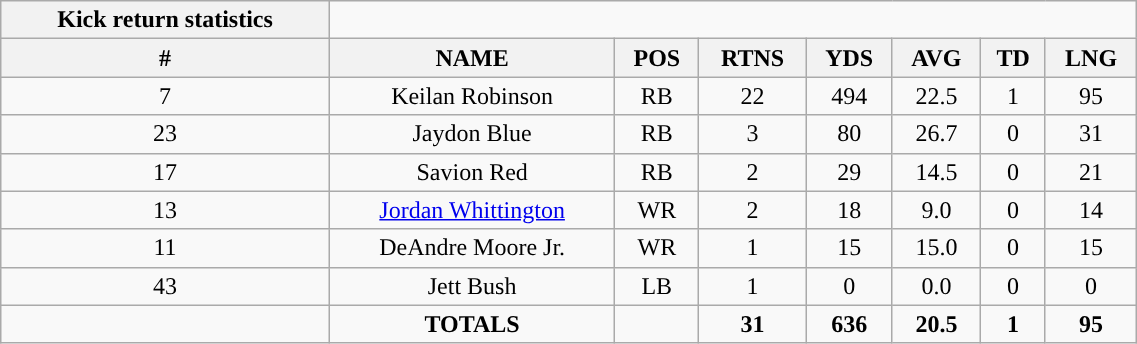<table style="width:60%; text-align:center;" class="wikitable collapsible collapsed">
<tr>
<th style="text-align:center; ">Kick return statistics</th>
</tr>
<tr>
<th>#</th>
<th>NAME</th>
<th>POS</th>
<th>RTNS</th>
<th>YDS</th>
<th>AVG</th>
<th>TD</th>
<th>LNG</th>
</tr>
<tr>
<td>7</td>
<td>Keilan Robinson</td>
<td>RB</td>
<td>22</td>
<td>494</td>
<td>22.5</td>
<td>1</td>
<td>95</td>
</tr>
<tr>
<td>23</td>
<td>Jaydon Blue</td>
<td>RB</td>
<td>3</td>
<td>80</td>
<td>26.7</td>
<td>0</td>
<td>31</td>
</tr>
<tr>
<td>17</td>
<td>Savion Red</td>
<td>RB</td>
<td>2</td>
<td>29</td>
<td>14.5</td>
<td>0</td>
<td>21</td>
</tr>
<tr>
<td>13</td>
<td><a href='#'>Jordan Whittington</a></td>
<td>WR</td>
<td>2</td>
<td>18</td>
<td>9.0</td>
<td>0</td>
<td>14</td>
</tr>
<tr>
<td>11</td>
<td>DeAndre Moore Jr.</td>
<td>WR</td>
<td>1</td>
<td>15</td>
<td>15.0</td>
<td>0</td>
<td>15</td>
</tr>
<tr>
<td>43</td>
<td>Jett Bush</td>
<td>LB</td>
<td>1</td>
<td>0</td>
<td>0.0</td>
<td>0</td>
<td>0</td>
</tr>
<tr>
<td></td>
<td><strong>TOTALS</strong></td>
<td></td>
<td><strong>31</strong></td>
<td><strong>636</strong></td>
<td><strong>20.5</strong></td>
<td><strong>1</strong></td>
<td><strong>95</strong></td>
</tr>
</table>
